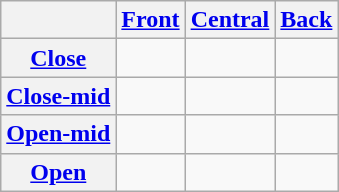<table class="wikitable" style="text-align:center;">
<tr>
<th> </th>
<th><a href='#'>Front</a></th>
<th><a href='#'>Central</a></th>
<th><a href='#'>Back</a></th>
</tr>
<tr>
<th><a href='#'>Close</a></th>
<td></td>
<td> </td>
<td></td>
</tr>
<tr>
<th><a href='#'>Close-mid</a></th>
<td></td>
<td> </td>
<td></td>
</tr>
<tr>
<th><a href='#'>Open-mid</a></th>
<td></td>
<td> </td>
<td></td>
</tr>
<tr>
<th><a href='#'>Open</a></th>
<td> </td>
<td></td>
<td> </td>
</tr>
</table>
